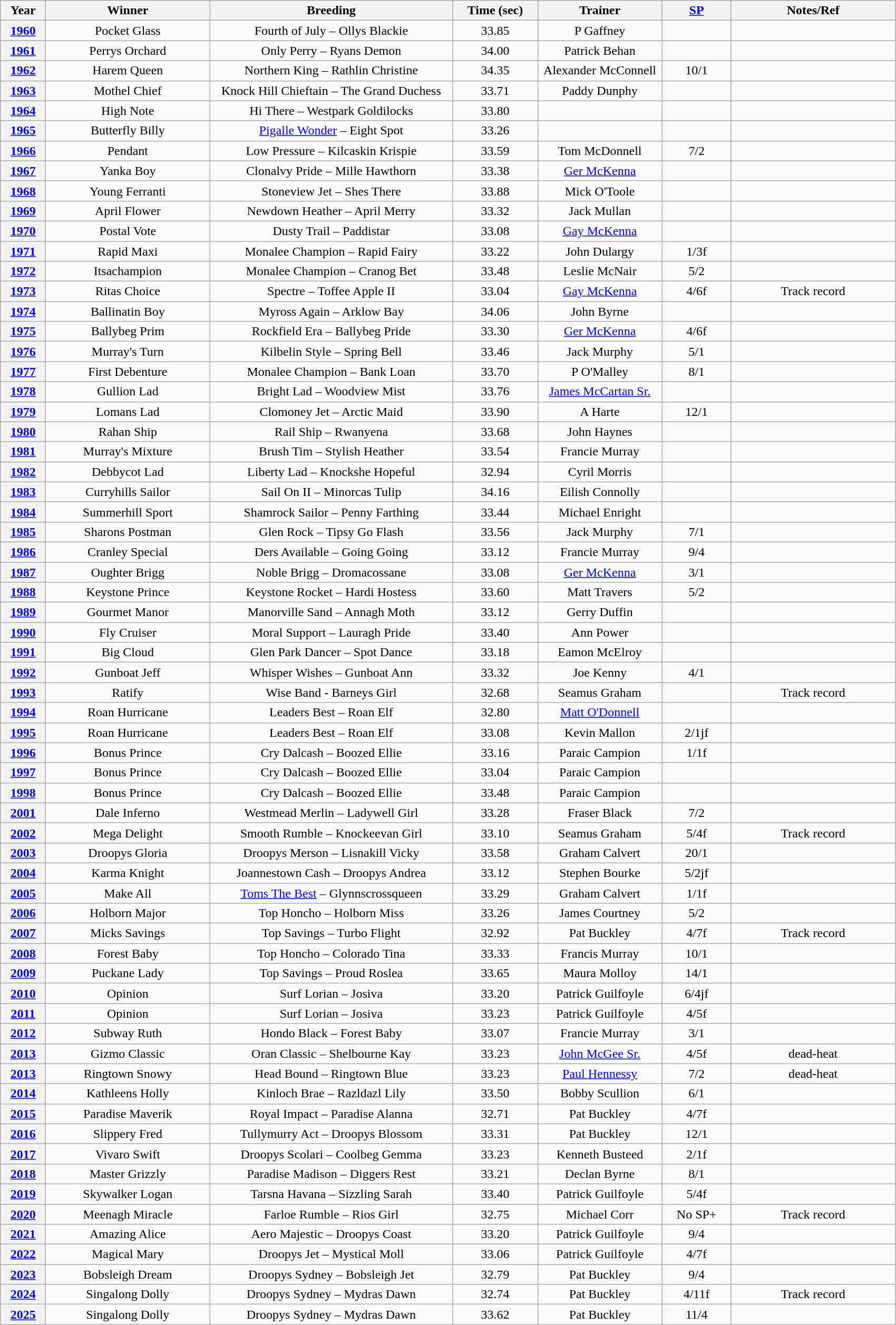<table class="wikitable" style="text-align:center">
<tr>
<th width=50>Year</th>
<th width=200>Winner</th>
<th width=300>Breeding</th>
<th width=100>Time (sec)</th>
<th width=150>Trainer</th>
<th width=80><a href='#'>SP</a></th>
<th width=200>Notes/Ref</th>
</tr>
<tr>
<th><a href='#'>1960</a></th>
<td>Pocket Glass</td>
<td>Fourth of July – Ollys Blackie</td>
<td>33.85</td>
<td>P Gaffney</td>
<td></td>
<td></td>
</tr>
<tr>
<th><a href='#'>1961</a></th>
<td>Perrys Orchard</td>
<td>Only Perry – Ryans Demon</td>
<td>34.00</td>
<td>Patrick Behan</td>
<td></td>
<td></td>
</tr>
<tr>
<th><a href='#'>1962</a></th>
<td>Harem Queen</td>
<td>Northern King – Rathlin Christine</td>
<td>34.35</td>
<td>Alexander McConnell</td>
<td>10/1</td>
<td></td>
</tr>
<tr>
<th><a href='#'>1963</a></th>
<td>Mothel Chief</td>
<td>Knock Hill Chieftain – The Grand Duchess</td>
<td>33.71</td>
<td>Paddy Dunphy</td>
<td></td>
<td></td>
</tr>
<tr>
<th><a href='#'>1964</a></th>
<td>High Note</td>
<td>Hi There – Westpark Goldilocks</td>
<td>33.80</td>
<td></td>
<td></td>
<td></td>
</tr>
<tr>
<th><a href='#'>1965</a></th>
<td>Butterfly Billy</td>
<td><a href='#'>Pigalle Wonder</a> – Eight Spot</td>
<td>33.26</td>
<td></td>
<td></td>
<td></td>
</tr>
<tr>
<th><a href='#'>1966</a></th>
<td>Pendant</td>
<td>Low Pressure – Kilcaskin Krispie</td>
<td>33.59</td>
<td>Tom McDonnell</td>
<td>7/2</td>
<td></td>
</tr>
<tr>
<th><a href='#'>1967</a></th>
<td>Yanka Boy</td>
<td>Clonalvy Pride – Mille Hawthorn</td>
<td>33.38</td>
<td><a href='#'>Ger McKenna</a></td>
<td></td>
<td></td>
</tr>
<tr>
<th><a href='#'>1968</a></th>
<td>Young Ferranti</td>
<td>Stoneview Jet – Shes There</td>
<td>33.88</td>
<td>Mick O'Toole</td>
<td></td>
<td></td>
</tr>
<tr>
<th><a href='#'>1969</a></th>
<td>April Flower</td>
<td>Newdown Heather – April Merry</td>
<td>33.32</td>
<td>Jack Mullan</td>
<td></td>
<td></td>
</tr>
<tr>
<th><a href='#'>1970</a></th>
<td>Postal Vote</td>
<td>Dusty Trail – Paddistar</td>
<td>33.08</td>
<td><a href='#'>Gay McKenna</a></td>
<td></td>
<td></td>
</tr>
<tr>
<th><a href='#'>1971</a></th>
<td>Rapid Maxi</td>
<td>Monalee Champion – Rapid Fairy</td>
<td>33.22</td>
<td>John Dulargy</td>
<td>1/3f</td>
<td></td>
</tr>
<tr>
<th><a href='#'>1972</a></th>
<td>Itsachampion</td>
<td>Monalee Champion – Cranog Bet</td>
<td>33.48</td>
<td>Leslie McNair</td>
<td>5/2</td>
<td></td>
</tr>
<tr>
<th><a href='#'>1973</a></th>
<td>Ritas Choice</td>
<td>Spectre – Toffee Apple II</td>
<td>33.04</td>
<td><a href='#'>Gay McKenna</a></td>
<td>4/6f</td>
<td>Track record</td>
</tr>
<tr>
<th><a href='#'>1974</a></th>
<td>Ballinatin Boy</td>
<td>Myross Again – Arklow Bay</td>
<td>34.06</td>
<td>John Byrne</td>
<td></td>
<td></td>
</tr>
<tr>
<th><a href='#'>1975</a></th>
<td>Ballybeg Prim</td>
<td>Rockfield Era – Ballybeg Pride</td>
<td>33.30</td>
<td><a href='#'>Ger McKenna</a></td>
<td>4/6f</td>
<td></td>
</tr>
<tr>
<th><a href='#'>1976</a></th>
<td>Murray's Turn</td>
<td>Kilbelin Style – Spring Bell</td>
<td>33.46</td>
<td>Jack Murphy</td>
<td>5/1</td>
<td></td>
</tr>
<tr>
<th><a href='#'>1977</a></th>
<td>First Debenture</td>
<td>Monalee Champion – Bank Loan</td>
<td>33.70</td>
<td>P O'Malley</td>
<td>8/1</td>
<td></td>
</tr>
<tr>
<th><a href='#'>1978</a></th>
<td>Gullion Lad</td>
<td>Bright Lad – Woodview Mist</td>
<td>33.76</td>
<td><a href='#'>James McCartan Sr.</a></td>
<td></td>
<td></td>
</tr>
<tr>
<th><a href='#'>1979</a></th>
<td>Lomans Lad</td>
<td>Clomoney Jet – Arctic Maid</td>
<td>33.90</td>
<td>A Harte</td>
<td>12/1</td>
<td></td>
</tr>
<tr>
<th><a href='#'>1980</a></th>
<td>Rahan Ship</td>
<td>Rail Ship – Rwanyena</td>
<td>33.68</td>
<td>John Haynes</td>
<td></td>
<td></td>
</tr>
<tr>
<th><a href='#'>1981</a></th>
<td>Murray's Mixture</td>
<td>Brush Tim – Stylish Heather</td>
<td>33.54</td>
<td>Francie Murray</td>
<td></td>
<td></td>
</tr>
<tr>
<th><a href='#'>1982</a></th>
<td>Debbycot Lad</td>
<td>Liberty Lad – Knockshe Hopeful</td>
<td>32.94</td>
<td>Cyril Morris</td>
<td></td>
<td></td>
</tr>
<tr>
<th><a href='#'>1983</a></th>
<td>Curryhills Sailor</td>
<td>Sail On II – Minorcas Tulip</td>
<td>34.16</td>
<td>Eilish Connolly</td>
<td></td>
<td></td>
</tr>
<tr>
<th><a href='#'>1984</a></th>
<td>Summerhill Sport</td>
<td>Shamrock Sailor – Penny Farthing</td>
<td>33.44</td>
<td>Michael Enright</td>
<td></td>
<td></td>
</tr>
<tr>
<th><a href='#'>1985</a></th>
<td>Sharons Postman</td>
<td>Glen Rock – Tipsy Go Flash</td>
<td>33.56</td>
<td>Jack Murphy</td>
<td>7/1</td>
<td></td>
</tr>
<tr>
<th><a href='#'>1986</a></th>
<td>Cranley Special</td>
<td>Ders Available – Going Going</td>
<td>33.12</td>
<td>Francie Murray</td>
<td>9/4</td>
<td></td>
</tr>
<tr>
<th><a href='#'>1987</a></th>
<td>Oughter Brigg</td>
<td>Noble Brigg – Dromacossane</td>
<td>33.08</td>
<td><a href='#'>Ger McKenna</a></td>
<td>3/1</td>
<td></td>
</tr>
<tr>
<th><a href='#'>1988</a></th>
<td>Keystone Prince</td>
<td>Keystone Rocket – Hardi Hostess</td>
<td>33.60</td>
<td>Matt Travers</td>
<td>5/2</td>
<td></td>
</tr>
<tr>
<th><a href='#'>1989</a></th>
<td>Gourmet Manor</td>
<td>Manorville Sand – Annagh Moth</td>
<td>33.12</td>
<td>Gerry Duffin</td>
<td></td>
<td></td>
</tr>
<tr>
<th><a href='#'>1990</a></th>
<td>Fly Cruiser</td>
<td>Moral Support – Lauragh Pride</td>
<td>33.40</td>
<td>Ann Power</td>
<td></td>
<td></td>
</tr>
<tr>
<th><a href='#'>1991</a></th>
<td>Big Cloud</td>
<td>Glen Park Dancer – Spot Dance</td>
<td>33.18</td>
<td>Eamon McElroy</td>
<td></td>
<td></td>
</tr>
<tr>
<th><a href='#'>1992</a></th>
<td>Gunboat Jeff</td>
<td>Whisper Wishes – Gunboat Ann</td>
<td>33.32</td>
<td>Joe Kenny</td>
<td>4/1</td>
<td></td>
</tr>
<tr>
<th><a href='#'>1993</a></th>
<td>Ratify</td>
<td>Wise Band - Barneys Girl</td>
<td>32.68</td>
<td>Seamus Graham</td>
<td></td>
<td>Track record</td>
</tr>
<tr>
<th><a href='#'>1994</a></th>
<td>Roan Hurricane</td>
<td>Leaders Best – Roan Elf</td>
<td>32.80</td>
<td><a href='#'>Matt O'Donnell</a></td>
<td></td>
<td></td>
</tr>
<tr>
<th><a href='#'>1995</a></th>
<td>Roan Hurricane</td>
<td>Leaders Best – Roan Elf</td>
<td>33.08</td>
<td>Kevin Mallon</td>
<td>2/1jf</td>
<td></td>
</tr>
<tr>
<th><a href='#'>1996</a></th>
<td>Bonus Prince</td>
<td>Cry Dalcash – Boozed Ellie</td>
<td>33.16</td>
<td>Paraic Campion</td>
<td>1/1f</td>
<td></td>
</tr>
<tr>
<th><a href='#'>1997</a></th>
<td>Bonus Prince</td>
<td>Cry Dalcash – Boozed Ellie</td>
<td>33.04</td>
<td>Paraic Campion</td>
<td></td>
<td></td>
</tr>
<tr>
<th><a href='#'>1998</a></th>
<td>Bonus Prince</td>
<td>Cry Dalcash – Boozed Ellie</td>
<td>33.48</td>
<td>Paraic Campion</td>
<td></td>
<td></td>
</tr>
<tr>
<th><a href='#'>2001</a></th>
<td>Dale Inferno</td>
<td>Westmead Merlin – Ladywell Girl</td>
<td>33.28</td>
<td>Fraser Black</td>
<td>7/2</td>
<td></td>
</tr>
<tr>
<th><a href='#'>2002</a></th>
<td>Mega Delight</td>
<td>Smooth Rumble – Knockeevan Girl</td>
<td>33.10</td>
<td>Seamus Graham</td>
<td>5/4f</td>
<td>Track record</td>
</tr>
<tr>
<th><a href='#'>2003</a></th>
<td>Droopys Gloria</td>
<td>Droopys Merson – Lisnakill Vicky</td>
<td>33.58</td>
<td>Graham Calvert</td>
<td>20/1</td>
<td></td>
</tr>
<tr>
<th><a href='#'>2004</a></th>
<td>Karma Knight</td>
<td>Joannestown Cash – Droopys Andrea</td>
<td>33.12</td>
<td>Stephen Bourke</td>
<td>5/2jf</td>
<td></td>
</tr>
<tr>
<th><a href='#'>2005</a></th>
<td>Make All</td>
<td><a href='#'>Toms The Best</a> – Glynnscrossqueen</td>
<td>33.29</td>
<td>Graham Calvert</td>
<td>1/1f</td>
<td></td>
</tr>
<tr>
<th><a href='#'>2006</a></th>
<td>Holborn Major</td>
<td>Top Honcho – Holborn Miss</td>
<td>33.26</td>
<td>James Courtney</td>
<td>5/2</td>
<td></td>
</tr>
<tr>
<th><a href='#'>2007</a></th>
<td>Micks Savings</td>
<td>Top Savings – Turbo Flight</td>
<td>32.92</td>
<td>Pat Buckley</td>
<td>4/7f</td>
<td>Track record</td>
</tr>
<tr>
<th><a href='#'>2008</a></th>
<td>Forest Baby</td>
<td>Top Honcho – Colorado Tina</td>
<td>33.33</td>
<td>Francis Murray</td>
<td>10/1</td>
<td></td>
</tr>
<tr>
<th><a href='#'>2009</a></th>
<td>Puckane Lady</td>
<td>Top Savings – Proud Roslea</td>
<td>33.65</td>
<td>Maura Molloy</td>
<td>14/1</td>
<td></td>
</tr>
<tr>
<th><a href='#'>2010</a></th>
<td> Opinion</td>
<td>Surf Lorian – Josiva</td>
<td>33.20</td>
<td>Patrick Guilfoyle</td>
<td>6/4jf</td>
<td></td>
</tr>
<tr>
<th><a href='#'>2011</a></th>
<td> Opinion</td>
<td>Surf Lorian – Josiva</td>
<td>33.23</td>
<td>Patrick Guilfoyle</td>
<td>4/5f</td>
<td></td>
</tr>
<tr>
<th><a href='#'>2012</a></th>
<td>Subway Ruth</td>
<td>Hondo Black – Forest Baby</td>
<td>33.07</td>
<td>Francie Murray</td>
<td>3/1</td>
<td></td>
</tr>
<tr>
<th><a href='#'>2013</a></th>
<td>Gizmo Classic</td>
<td>Oran Classic – Shelbourne Kay</td>
<td>33.23</td>
<td><a href='#'>John McGee Sr.</a></td>
<td>4/5f</td>
<td>dead-heat</td>
</tr>
<tr>
<th><a href='#'>2013</a></th>
<td>Ringtown Snowy</td>
<td>Head Bound – Ringtown Blue</td>
<td>33.23</td>
<td><a href='#'>Paul Hennessy</a></td>
<td>7/2</td>
<td>dead-heat</td>
</tr>
<tr>
<th><a href='#'>2014</a></th>
<td>Kathleens Holly</td>
<td>Kinloch Brae – Razldazl Lily</td>
<td>33.50</td>
<td>Bobby Scullion</td>
<td>6/1</td>
<td></td>
</tr>
<tr>
<th><a href='#'>2015</a></th>
<td>Paradise Maverik</td>
<td>Royal Impact – Paradise Alanna</td>
<td>32.71</td>
<td>Pat Buckley</td>
<td>4/7f</td>
<td></td>
</tr>
<tr>
<th><a href='#'>2016</a></th>
<td>Slippery Fred</td>
<td>Tullymurry Act – Droopys Blossom</td>
<td>33.31</td>
<td>Pat Buckley</td>
<td>12/1</td>
<td></td>
</tr>
<tr>
<th><a href='#'>2017</a></th>
<td>Vivaro Swift</td>
<td>Droopys Scolari – Coolbeg Gemma</td>
<td>33.23</td>
<td>Kenneth Busteed</td>
<td>2/1f</td>
<td></td>
</tr>
<tr>
<th><a href='#'>2018</a></th>
<td>Master Grizzly</td>
<td>Paradise Madison – Diggers Rest</td>
<td>33.21</td>
<td>Declan Byrne</td>
<td>8/1</td>
<td></td>
</tr>
<tr>
<th><a href='#'>2019</a></th>
<td>Skywalker Logan</td>
<td>Tarsna Havana – Sizzling Sarah</td>
<td>33.40</td>
<td>Patrick Guilfoyle</td>
<td>5/4f</td>
<td></td>
</tr>
<tr>
<th><a href='#'>2020</a></th>
<td>Meenagh Miracle</td>
<td>Farloe Rumble – Rios Girl</td>
<td>32.75</td>
<td>Michael Corr</td>
<td>No SP+</td>
<td>Track record</td>
</tr>
<tr>
<th><a href='#'>2021</a></th>
<td>Amazing Alice</td>
<td>Aero Majestic – Droopys Coast</td>
<td>33.20</td>
<td>Patrick Guilfoyle</td>
<td>9/4</td>
<td></td>
</tr>
<tr>
<th><a href='#'>2022</a></th>
<td>Magical Mary</td>
<td>Droopys Jet – Mystical Moll</td>
<td>33.06</td>
<td>Patrick Guilfoyle</td>
<td>4/7f</td>
<td></td>
</tr>
<tr>
<th><a href='#'>2023</a></th>
<td>Bobsleigh Dream</td>
<td>Droopys Sydney – Bobsleigh Jet</td>
<td>32.79</td>
<td>Pat Buckley</td>
<td>9/4</td>
<td></td>
</tr>
<tr>
<th><a href='#'>2024</a></th>
<td>Singalong Dolly</td>
<td>Droopys Sydney – Mydras Dawn</td>
<td>32.74</td>
<td>Pat Buckley</td>
<td>4/11f</td>
<td>Track record</td>
</tr>
<tr>
<th><a href='#'>2025</a></th>
<td>Singalong Dolly</td>
<td>Droopys Sydney – Mydras Dawn</td>
<td>33.62</td>
<td>Pat Buckley</td>
<td>11/4</td>
<td></td>
</tr>
</table>
